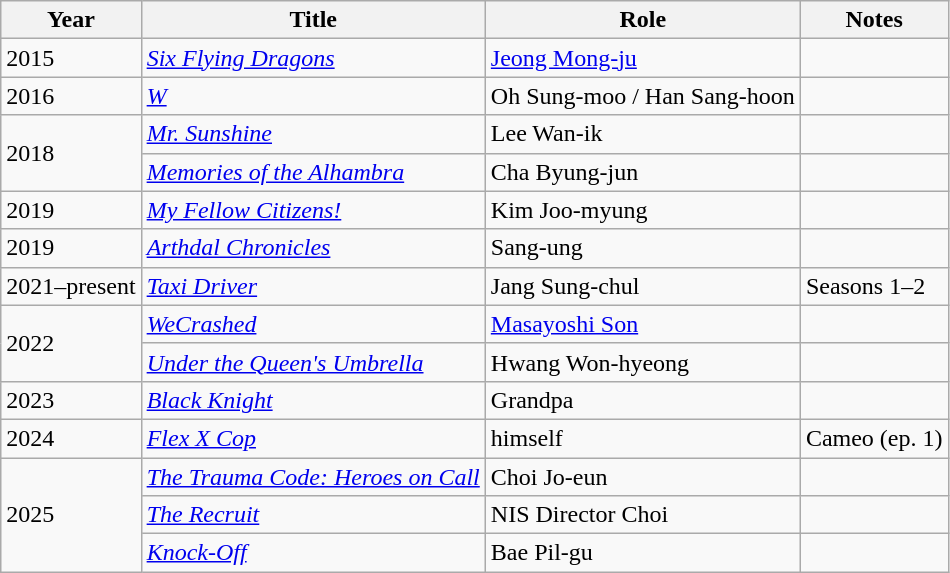<table class="wikitable sortable">
<tr>
<th>Year</th>
<th>Title</th>
<th>Role</th>
<th class"unsortable">Notes</th>
</tr>
<tr>
<td>2015</td>
<td><em><a href='#'>Six Flying Dragons</a></em></td>
<td><a href='#'>Jeong Mong-ju</a></td>
<td></td>
</tr>
<tr>
<td rowspan=1>2016</td>
<td><em><a href='#'>W</a></em></td>
<td>Oh Sung-moo / Han Sang-hoon</td>
<td></td>
</tr>
<tr>
<td rowspan=2>2018</td>
<td><em><a href='#'>Mr. Sunshine</a></em></td>
<td>Lee Wan-ik</td>
<td></td>
</tr>
<tr>
<td><em><a href='#'>Memories of the Alhambra</a></em></td>
<td>Cha Byung-jun</td>
<td></td>
</tr>
<tr>
<td>2019</td>
<td><em><a href='#'>My Fellow Citizens!</a></em></td>
<td>Kim Joo-myung</td>
<td></td>
</tr>
<tr>
<td>2019</td>
<td><em><a href='#'>Arthdal Chronicles</a></em></td>
<td>Sang-ung</td>
<td></td>
</tr>
<tr>
<td>2021–present</td>
<td><em><a href='#'>Taxi Driver</a></em></td>
<td>Jang Sung-chul</td>
<td>Seasons 1–2</td>
</tr>
<tr>
<td rowspan="2">2022</td>
<td><em><a href='#'>WeCrashed</a></em></td>
<td><a href='#'>Masayoshi Son</a></td>
<td></td>
</tr>
<tr>
<td><em><a href='#'>Under the Queen's Umbrella</a></em></td>
<td>Hwang Won-hyeong</td>
<td></td>
</tr>
<tr>
<td>2023</td>
<td><em><a href='#'>Black Knight</a></em></td>
<td>Grandpa</td>
<td></td>
</tr>
<tr>
<td>2024</td>
<td><em><a href='#'>Flex X Cop</a></em></td>
<td>himself</td>
<td>Cameo (ep. 1)</td>
</tr>
<tr>
<td rowspan="3">2025</td>
<td><em><a href='#'>The Trauma Code: Heroes on Call</a></em></td>
<td>Choi Jo-eun</td>
<td></td>
</tr>
<tr>
<td><em><a href='#'>The Recruit</a></em></td>
<td>NIS Director Choi</td>
<td></td>
</tr>
<tr>
<td><em><a href='#'>Knock-Off</a></em></td>
<td>Bae Pil-gu</td>
<td></td>
</tr>
</table>
